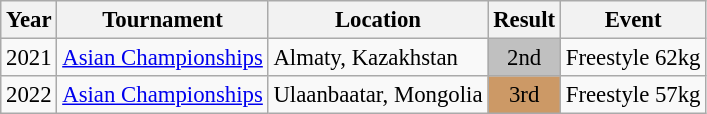<table class="wikitable" style="font-size:95%;">
<tr>
<th>Year</th>
<th>Tournament</th>
<th>Location</th>
<th>Result</th>
<th>Event</th>
</tr>
<tr>
<td>2021</td>
<td><a href='#'>Asian Championships</a></td>
<td>Almaty, Kazakhstan</td>
<td align="center" bgcolor="silver">2nd</td>
<td>Freestyle 62kg</td>
</tr>
<tr>
<td>2022</td>
<td><a href='#'>Asian Championships</a></td>
<td>Ulaanbaatar, Mongolia</td>
<td align="center" bgcolor="cc9966">3rd</td>
<td>Freestyle 57kg</td>
</tr>
</table>
